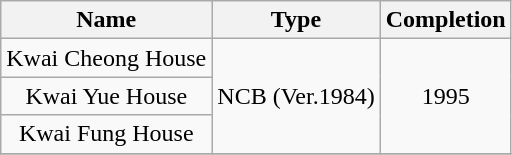<table class="wikitable" style="text-align: center">
<tr>
<th>Name</th>
<th>Type</th>
<th>Completion</th>
</tr>
<tr>
<td>Kwai Cheong House</td>
<td rowspan="3">NCB (Ver.1984)</td>
<td rowspan="3">1995</td>
</tr>
<tr>
<td>Kwai Yue House</td>
</tr>
<tr>
<td>Kwai Fung House</td>
</tr>
<tr>
</tr>
</table>
